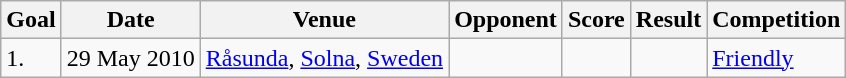<table class="wikitable">
<tr>
<th>Goal</th>
<th>Date</th>
<th>Venue</th>
<th>Opponent</th>
<th>Score</th>
<th>Result</th>
<th>Competition</th>
</tr>
<tr>
<td>1.</td>
<td>29 May 2010</td>
<td><a href='#'>Råsunda</a>, <a href='#'>Solna</a>, <a href='#'>Sweden</a></td>
<td></td>
<td></td>
<td></td>
<td><a href='#'>Friendly</a></td>
</tr>
</table>
